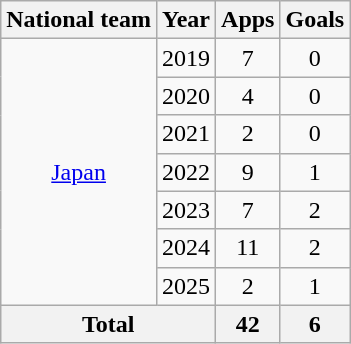<table class="wikitable" style="text-align:center">
<tr>
<th>National team</th>
<th>Year</th>
<th>Apps</th>
<th>Goals</th>
</tr>
<tr>
<td rowspan="7"><a href='#'>Japan</a></td>
<td>2019</td>
<td>7</td>
<td>0</td>
</tr>
<tr>
<td>2020</td>
<td>4</td>
<td>0</td>
</tr>
<tr>
<td>2021</td>
<td>2</td>
<td>0</td>
</tr>
<tr>
<td>2022</td>
<td>9</td>
<td>1</td>
</tr>
<tr>
<td>2023</td>
<td>7</td>
<td>2</td>
</tr>
<tr>
<td>2024</td>
<td>11</td>
<td>2</td>
</tr>
<tr>
<td>2025</td>
<td>2</td>
<td>1</td>
</tr>
<tr>
<th colspan="2">Total</th>
<th>42</th>
<th>6</th>
</tr>
</table>
